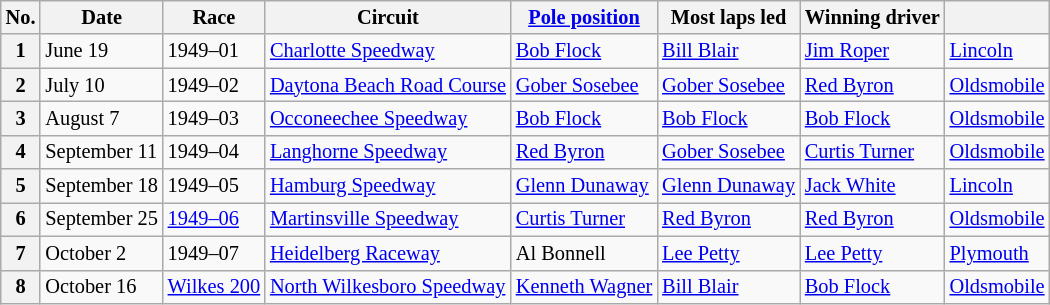<table class="wikitable" style="font-size:85%">
<tr>
<th>No.</th>
<th>Date</th>
<th>Race</th>
<th>Circuit</th>
<th><a href='#'>Pole position</a></th>
<th>Most laps led</th>
<th>Winning driver</th>
<th></th>
</tr>
<tr>
<th>1</th>
<td>June 19</td>
<td>1949–01</td>
<td><a href='#'>Charlotte Speedway</a></td>
<td><a href='#'>Bob Flock</a></td>
<td><a href='#'>Bill Blair</a></td>
<td><a href='#'>Jim Roper</a></td>
<td><a href='#'>Lincoln</a></td>
</tr>
<tr>
<th>2</th>
<td>July 10</td>
<td>1949–02</td>
<td><a href='#'>Daytona Beach Road Course</a></td>
<td><a href='#'>Gober Sosebee</a></td>
<td><a href='#'>Gober Sosebee</a></td>
<td><a href='#'>Red Byron</a></td>
<td><a href='#'>Oldsmobile</a></td>
</tr>
<tr>
<th>3</th>
<td>August 7</td>
<td>1949–03</td>
<td><a href='#'>Occoneechee Speedway</a></td>
<td><a href='#'>Bob Flock</a></td>
<td><a href='#'>Bob Flock</a></td>
<td><a href='#'>Bob Flock</a></td>
<td><a href='#'>Oldsmobile</a></td>
</tr>
<tr>
<th>4</th>
<td>September 11</td>
<td>1949–04</td>
<td><a href='#'>Langhorne Speedway</a></td>
<td><a href='#'>Red Byron</a></td>
<td><a href='#'>Gober Sosebee</a></td>
<td><a href='#'>Curtis Turner</a></td>
<td><a href='#'>Oldsmobile</a></td>
</tr>
<tr>
<th>5</th>
<td>September 18</td>
<td>1949–05</td>
<td><a href='#'>Hamburg Speedway</a></td>
<td><a href='#'>Glenn Dunaway</a></td>
<td><a href='#'>Glenn Dunaway</a></td>
<td><a href='#'>Jack White</a></td>
<td><a href='#'>Lincoln</a></td>
</tr>
<tr>
<th>6</th>
<td>September 25</td>
<td><a href='#'>1949–06</a></td>
<td><a href='#'>Martinsville Speedway</a></td>
<td><a href='#'>Curtis Turner</a></td>
<td><a href='#'>Red Byron</a></td>
<td><a href='#'>Red Byron</a></td>
<td><a href='#'>Oldsmobile</a></td>
</tr>
<tr>
<th>7</th>
<td>October 2</td>
<td>1949–07</td>
<td><a href='#'>Heidelberg Raceway</a></td>
<td>Al Bonnell</td>
<td><a href='#'>Lee Petty</a></td>
<td><a href='#'>Lee Petty</a></td>
<td><a href='#'>Plymouth</a></td>
</tr>
<tr>
<th>8</th>
<td>October 16</td>
<td><a href='#'>Wilkes 200</a></td>
<td><a href='#'>North Wilkesboro Speedway</a></td>
<td><a href='#'>Kenneth Wagner</a></td>
<td><a href='#'>Bill Blair</a></td>
<td><a href='#'>Bob Flock</a></td>
<td><a href='#'>Oldsmobile</a></td>
</tr>
</table>
